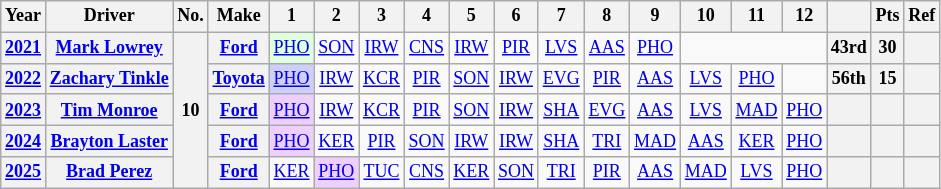<table class="wikitable" style="text-align:center; font-size:75%">
<tr>
<th>Year</th>
<th>Driver</th>
<th>No.</th>
<th>Make</th>
<th>1</th>
<th>2</th>
<th>3</th>
<th>4</th>
<th>5</th>
<th>6</th>
<th>7</th>
<th>8</th>
<th>9</th>
<th>10</th>
<th>11</th>
<th>12</th>
<th></th>
<th>Pts</th>
<th>Ref</th>
</tr>
<tr>
<th><a href='#'>2021</a></th>
<th><a href='#'>Mark Lowrey</a></th>
<th rowspan=5>10</th>
<th><a href='#'>Ford</a></th>
<td style="background:#DFFFDF;"><a href='#'>PHO</a><br></td>
<td><a href='#'>SON</a></td>
<td><a href='#'>IRW</a></td>
<td><a href='#'>CNS</a></td>
<td><a href='#'>IRW</a></td>
<td><a href='#'>PIR</a></td>
<td><a href='#'>LVS</a></td>
<td><a href='#'>AAS</a></td>
<td><a href='#'>PHO</a></td>
<td colspan=3></td>
<th>43rd</th>
<th>30</th>
<th></th>
</tr>
<tr>
<th><a href='#'>2022</a></th>
<th><a href='#'>Zachary Tinkle</a></th>
<th><a href='#'>Toyota</a></th>
<td style="background:#CFCFFF;"><a href='#'>PHO</a><br></td>
<td><a href='#'>IRW</a></td>
<td><a href='#'>KCR</a></td>
<td><a href='#'>PIR</a></td>
<td><a href='#'>SON</a></td>
<td><a href='#'>IRW</a></td>
<td><a href='#'>EVG</a></td>
<td><a href='#'>PIR</a></td>
<td><a href='#'>AAS</a></td>
<td><a href='#'>LVS</a></td>
<td><a href='#'>PHO</a></td>
<td></td>
<th>56th</th>
<th>15</th>
<th></th>
</tr>
<tr>
<th><a href='#'>2023</a></th>
<th><a href='#'>Tim Monroe</a></th>
<th><a href='#'>Ford</a></th>
<td style="background:#EFCFFF;"><a href='#'>PHO</a><br></td>
<td><a href='#'>IRW</a></td>
<td><a href='#'>KCR</a></td>
<td><a href='#'>PIR</a></td>
<td><a href='#'>SON</a></td>
<td><a href='#'>IRW</a></td>
<td><a href='#'>SHA</a></td>
<td><a href='#'>EVG</a></td>
<td><a href='#'>AAS</a></td>
<td><a href='#'>LVS</a></td>
<td><a href='#'>MAD</a></td>
<td><a href='#'>PHO</a></td>
<th></th>
<th></th>
<th></th>
</tr>
<tr>
<th><a href='#'>2024</a></th>
<th><a href='#'>Brayton Laster</a></th>
<th><a href='#'>Ford</a></th>
<td style="background:#EFCFFF;"><a href='#'>PHO</a><br></td>
<td><a href='#'>KER</a></td>
<td><a href='#'>PIR</a></td>
<td><a href='#'>SON</a></td>
<td><a href='#'>IRW</a></td>
<td><a href='#'>IRW</a></td>
<td><a href='#'>SHA</a></td>
<td><a href='#'>TRI</a></td>
<td><a href='#'>MAD</a></td>
<td><a href='#'>AAS</a></td>
<td><a href='#'>KER</a></td>
<td><a href='#'>PHO</a></td>
<th></th>
<th></th>
<th></th>
</tr>
<tr>
<th><a href='#'>2025</a></th>
<th><a href='#'>Brad Perez</a></th>
<th><a href='#'>Ford</a></th>
<td><a href='#'>KER</a></td>
<td style="background:#EFCFFF;"><a href='#'>PHO</a><br></td>
<td><a href='#'>TUC</a></td>
<td><a href='#'>CNS</a></td>
<td><a href='#'>KER</a></td>
<td><a href='#'>SON</a></td>
<td><a href='#'>TRI</a></td>
<td><a href='#'>PIR</a></td>
<td><a href='#'>AAS</a></td>
<td><a href='#'>MAD</a></td>
<td><a href='#'>LVS</a></td>
<td><a href='#'>PHO</a></td>
<th></th>
<th></th>
<th></th>
</tr>
</table>
